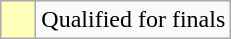<table class=wikitable>
<tr>
<td style=width:1em bgcolor=FFFFBB></td>
<td>Qualified for finals</td>
</tr>
</table>
